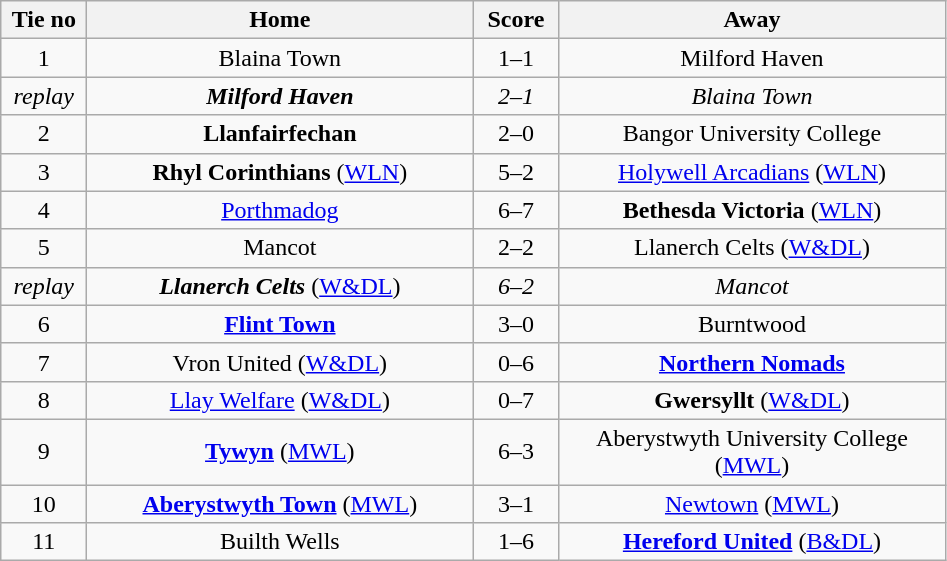<table class="wikitable" style="text-align:center">
<tr>
<th width=50>Tie no</th>
<th width=250>Home</th>
<th width=50>Score</th>
<th width=250>Away</th>
</tr>
<tr>
<td>1</td>
<td>Blaina Town</td>
<td>1–1</td>
<td>Milford Haven</td>
</tr>
<tr>
<td><em>replay</em></td>
<td><strong><em>Milford Haven</em></strong></td>
<td><em>2–1</em></td>
<td><em>Blaina Town</em></td>
</tr>
<tr>
<td>2</td>
<td><strong>Llanfairfechan</strong></td>
<td>2–0</td>
<td>Bangor University College</td>
</tr>
<tr>
<td>3</td>
<td><strong>Rhyl Corinthians</strong> (<a href='#'>WLN</a>)</td>
<td>5–2</td>
<td><a href='#'>Holywell Arcadians</a> (<a href='#'>WLN</a>)</td>
</tr>
<tr>
<td>4</td>
<td><a href='#'>Porthmadog</a></td>
<td>6–7</td>
<td><strong>Bethesda Victoria</strong> (<a href='#'>WLN</a>)</td>
</tr>
<tr>
<td>5</td>
<td>Mancot</td>
<td>2–2</td>
<td>Llanerch Celts (<a href='#'>W&DL</a>)</td>
</tr>
<tr>
<td><em>replay</em></td>
<td><strong><em>Llanerch Celts</em></strong> (<a href='#'>W&DL</a>)</td>
<td><em>6–2</em></td>
<td><em>Mancot</em></td>
</tr>
<tr>
<td>6</td>
<td><strong><a href='#'>Flint Town</a></strong></td>
<td>3–0</td>
<td>Burntwood</td>
</tr>
<tr>
<td>7</td>
<td>Vron United (<a href='#'>W&DL</a>)</td>
<td>0–6</td>
<td><strong><a href='#'>Northern Nomads</a></strong></td>
</tr>
<tr>
<td>8</td>
<td><a href='#'>Llay Welfare</a> (<a href='#'>W&DL</a>)</td>
<td>0–7</td>
<td><strong>Gwersyllt</strong> (<a href='#'>W&DL</a>)</td>
</tr>
<tr>
<td>9</td>
<td><strong><a href='#'>Tywyn</a></strong> (<a href='#'>MWL</a>)</td>
<td>6–3</td>
<td>Aberystwyth University College (<a href='#'>MWL</a>)</td>
</tr>
<tr>
<td>10</td>
<td><strong><a href='#'>Aberystwyth Town</a></strong> (<a href='#'>MWL</a>)</td>
<td>3–1</td>
<td><a href='#'>Newtown</a> (<a href='#'>MWL</a>)</td>
</tr>
<tr>
<td>11</td>
<td>Builth Wells</td>
<td>1–6</td>
<td><strong><a href='#'>Hereford United</a></strong> (<a href='#'>B&DL</a>)</td>
</tr>
</table>
